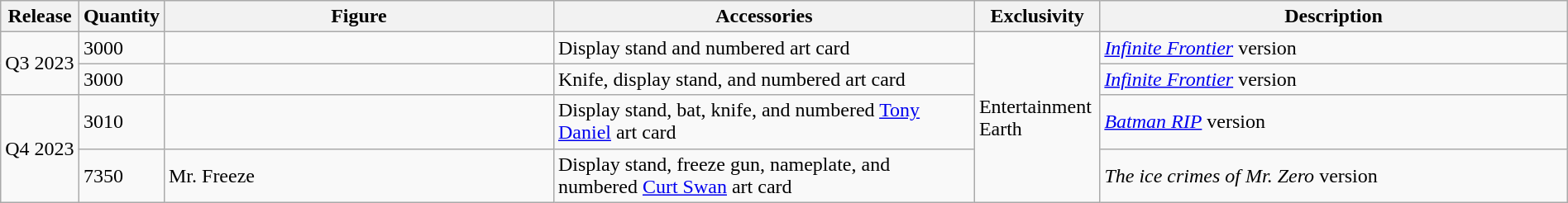<table class="wikitable" style="width:100%;">
<tr>
<th width=5%!scope="col">Release</th>
<th width=5%!scope="col">Quantity</th>
<th width=25%!scope="col">Figure</th>
<th width=27%!scope="col">Accessories</th>
<th width=8%!scope="col">Exclusivity</th>
<th width=35%!scope="col">Description</th>
</tr>
<tr>
<td rowspan=2>Q3 2023</td>
<td>3000</td>
<td></td>
<td>Display stand and numbered art card</td>
<td rowspan=4>Entertainment Earth</td>
<td><em><a href='#'>Infinite Frontier</a></em> version</td>
</tr>
<tr>
<td>3000</td>
<td></td>
<td>Knife, display stand, and numbered art card</td>
<td><em><a href='#'>Infinite Frontier</a></em> version</td>
</tr>
<tr>
<td rowspan=2>Q4 2023</td>
<td>3010</td>
<td></td>
<td>Display stand, bat, knife, and numbered <a href='#'>Tony Daniel</a> art card</td>
<td><em><a href='#'>Batman RIP</a></em> version</td>
</tr>
<tr>
<td>7350</td>
<td>Mr. Freeze</td>
<td>Display stand, freeze gun, nameplate, and numbered <a href='#'>Curt Swan</a> art card</td>
<td><em>The ice crimes of Mr. Zero</em> version</td>
</tr>
</table>
